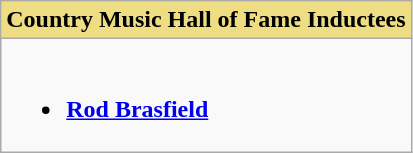<table class="wikitable">
<tr>
<th style="background:#EEDD82; width=50%">Country Music Hall of Fame Inductees</th>
</tr>
<tr>
<td valign="top"><br><ul><li><strong><a href='#'>Rod Brasfield</a></strong></li></ul></td>
</tr>
</table>
